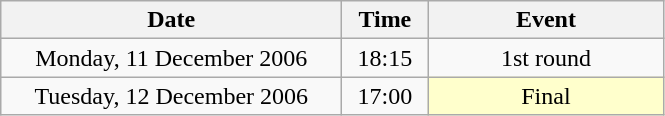<table class = "wikitable" style="text-align:center;">
<tr>
<th width=220>Date</th>
<th width=50>Time</th>
<th width=150>Event</th>
</tr>
<tr>
<td>Monday, 11 December 2006</td>
<td>18:15</td>
<td>1st round</td>
</tr>
<tr>
<td>Tuesday, 12 December 2006</td>
<td>17:00</td>
<td bgcolor=ffffcc>Final</td>
</tr>
</table>
